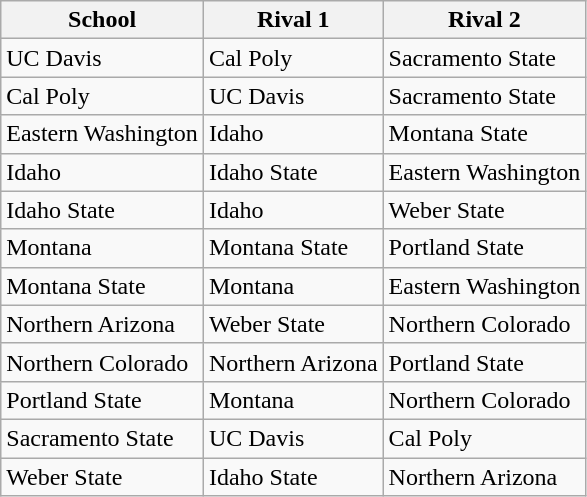<table class="wikitable sortable">
<tr>
<th>School</th>
<th>Rival 1</th>
<th>Rival 2</th>
</tr>
<tr>
<td>UC Davis</td>
<td>Cal Poly</td>
<td>Sacramento State</td>
</tr>
<tr>
<td>Cal Poly</td>
<td>UC Davis</td>
<td>Sacramento State</td>
</tr>
<tr>
<td>Eastern Washington</td>
<td>Idaho</td>
<td>Montana State</td>
</tr>
<tr>
<td>Idaho</td>
<td>Idaho State</td>
<td>Eastern Washington</td>
</tr>
<tr>
<td>Idaho State</td>
<td>Idaho</td>
<td>Weber State</td>
</tr>
<tr>
<td>Montana</td>
<td>Montana State</td>
<td>Portland State</td>
</tr>
<tr>
<td>Montana State</td>
<td>Montana</td>
<td>Eastern Washington</td>
</tr>
<tr>
<td>Northern Arizona</td>
<td>Weber State</td>
<td>Northern Colorado</td>
</tr>
<tr>
<td>Northern Colorado</td>
<td>Northern Arizona</td>
<td>Portland State</td>
</tr>
<tr>
<td>Portland State</td>
<td>Montana</td>
<td>Northern Colorado</td>
</tr>
<tr>
<td>Sacramento State</td>
<td>UC Davis</td>
<td>Cal Poly</td>
</tr>
<tr>
<td>Weber State</td>
<td>Idaho State</td>
<td>Northern Arizona</td>
</tr>
</table>
